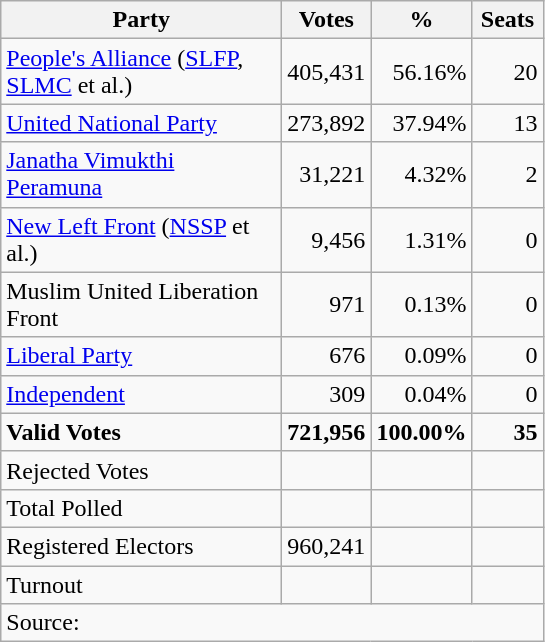<table class="wikitable" border="1" style="text-align:right;">
<tr>
<th align=left width="180">Party</th>
<th align=center width="50">Votes</th>
<th align=center width="50">%</th>
<th align=center width="40">Seats</th>
</tr>
<tr>
<td align=left><a href='#'>People's Alliance</a> (<a href='#'>SLFP</a>, <a href='#'>SLMC</a> et al.)</td>
<td>405,431</td>
<td>56.16%</td>
<td>20</td>
</tr>
<tr>
<td align=left><a href='#'>United National Party</a></td>
<td>273,892</td>
<td>37.94%</td>
<td>13</td>
</tr>
<tr>
<td align=left><a href='#'>Janatha Vimukthi Peramuna</a></td>
<td>31,221</td>
<td>4.32%</td>
<td>2</td>
</tr>
<tr>
<td align=left><a href='#'>New Left Front</a> (<a href='#'>NSSP</a> et al.)</td>
<td>9,456</td>
<td>1.31%</td>
<td>0</td>
</tr>
<tr>
<td align=left>Muslim United Liberation Front</td>
<td>971</td>
<td>0.13%</td>
<td>0</td>
</tr>
<tr>
<td align=left><a href='#'>Liberal Party</a></td>
<td>676</td>
<td>0.09%</td>
<td>0</td>
</tr>
<tr>
<td align=left><a href='#'>Independent</a></td>
<td>309</td>
<td>0.04%</td>
<td>0</td>
</tr>
<tr>
<td align=left><strong>Valid Votes</strong></td>
<td><strong>721,956</strong></td>
<td><strong>100.00%</strong></td>
<td><strong>35</strong></td>
</tr>
<tr>
<td align=left>Rejected Votes</td>
<td></td>
<td></td>
<td></td>
</tr>
<tr>
<td align=left>Total Polled</td>
<td></td>
<td></td>
<td></td>
</tr>
<tr>
<td align=left>Registered Electors</td>
<td>960,241</td>
<td></td>
<td></td>
</tr>
<tr>
<td align=left>Turnout</td>
<td></td>
<td></td>
<td></td>
</tr>
<tr>
<td align=left colspan=4>Source:</td>
</tr>
</table>
